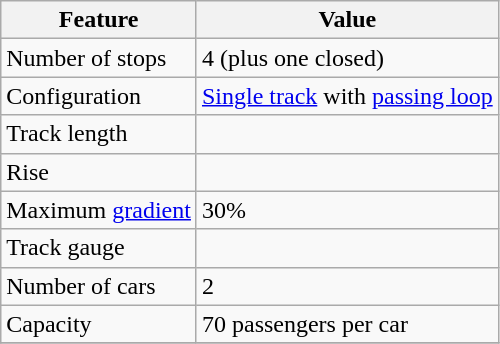<table class="wikitable sortable mw-datatable plainrowheaders">
<tr>
<th>Feature</th>
<th>Value</th>
</tr>
<tr>
<td>Number of stops</td>
<td>4 (plus one closed)</td>
</tr>
<tr>
<td>Configuration</td>
<td><a href='#'>Single track</a> with <a href='#'>passing loop</a></td>
</tr>
<tr>
<td>Track length</td>
<td></td>
</tr>
<tr>
<td>Rise</td>
<td></td>
</tr>
<tr>
<td>Maximum <a href='#'>gradient</a></td>
<td>30%</td>
</tr>
<tr>
<td>Track gauge</td>
<td></td>
</tr>
<tr>
<td>Number of cars</td>
<td>2</td>
</tr>
<tr>
<td>Capacity</td>
<td>70 passengers per car</td>
</tr>
<tr>
</tr>
</table>
